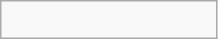<table class="wikitable floatright" width=145px>
<tr>
<td><br></td>
</tr>
</table>
